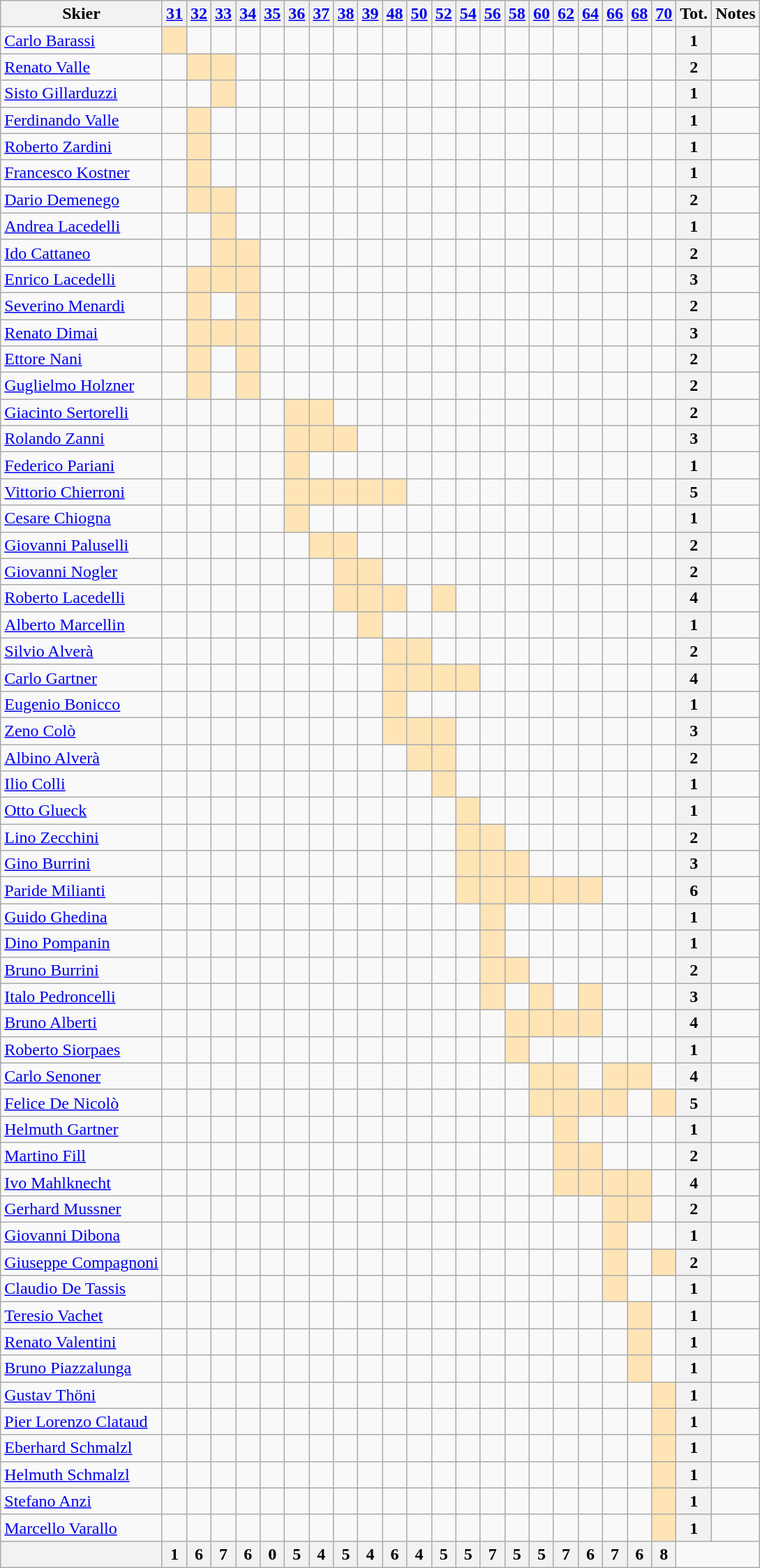<table class="wikitable" width= style="font-size:90%; text-align:center">
<tr>
<th>Skier</th>
<th><a href='#'>31</a></th>
<th><a href='#'>32</a></th>
<th><a href='#'>33</a></th>
<th><a href='#'>34</a></th>
<th><a href='#'>35</a></th>
<th><a href='#'>36</a></th>
<th><a href='#'>37</a></th>
<th><a href='#'>38</a></th>
<th><a href='#'>39</a></th>
<th><a href='#'>48</a></th>
<th><a href='#'>50</a></th>
<th><a href='#'>52</a></th>
<th><a href='#'>54</a></th>
<th><a href='#'>56</a></th>
<th><a href='#'>58</a></th>
<th><a href='#'>60</a></th>
<th><a href='#'>62</a></th>
<th><a href='#'>64</a></th>
<th><a href='#'>66</a></th>
<th><a href='#'>68</a></th>
<th><a href='#'>70</a></th>
<th>Tot.</th>
<th>Notes</th>
</tr>
<tr>
<td><a href='#'>Carlo Barassi</a></td>
<td bgcolor=moccasin></td>
<td></td>
<td></td>
<td></td>
<td></td>
<td></td>
<td></td>
<td></td>
<td></td>
<td></td>
<td></td>
<td></td>
<td></td>
<td></td>
<td></td>
<td></td>
<td></td>
<td></td>
<td></td>
<td></td>
<td></td>
<th>1</th>
<td></td>
</tr>
<tr>
<td><a href='#'>Renato Valle</a></td>
<td></td>
<td bgcolor=moccasin></td>
<td bgcolor=moccasin></td>
<td></td>
<td></td>
<td></td>
<td></td>
<td></td>
<td></td>
<td></td>
<td></td>
<td></td>
<td></td>
<td></td>
<td></td>
<td></td>
<td></td>
<td></td>
<td></td>
<td></td>
<td></td>
<th>2</th>
<td></td>
</tr>
<tr>
<td><a href='#'>Sisto Gillarduzzi</a></td>
<td></td>
<td></td>
<td bgcolor=moccasin></td>
<td></td>
<td></td>
<td></td>
<td></td>
<td></td>
<td></td>
<td></td>
<td></td>
<td></td>
<td></td>
<td></td>
<td></td>
<td></td>
<td></td>
<td></td>
<td></td>
<td></td>
<td></td>
<th>1</th>
<td></td>
</tr>
<tr>
<td><a href='#'>Ferdinando Valle</a></td>
<td></td>
<td bgcolor=moccasin></td>
<td></td>
<td></td>
<td></td>
<td></td>
<td></td>
<td></td>
<td></td>
<td></td>
<td></td>
<td></td>
<td></td>
<td></td>
<td></td>
<td></td>
<td></td>
<td></td>
<td></td>
<td></td>
<td></td>
<th>1</th>
<td></td>
</tr>
<tr>
<td><a href='#'>Roberto Zardini</a></td>
<td></td>
<td bgcolor=moccasin></td>
<td></td>
<td></td>
<td></td>
<td></td>
<td></td>
<td></td>
<td></td>
<td></td>
<td></td>
<td></td>
<td></td>
<td></td>
<td></td>
<td></td>
<td></td>
<td></td>
<td></td>
<td></td>
<td></td>
<th>1</th>
<td></td>
</tr>
<tr>
<td><a href='#'>Francesco Kostner</a></td>
<td></td>
<td bgcolor=moccasin></td>
<td></td>
<td></td>
<td></td>
<td></td>
<td></td>
<td></td>
<td></td>
<td></td>
<td></td>
<td></td>
<td></td>
<td></td>
<td></td>
<td></td>
<td></td>
<td></td>
<td></td>
<td></td>
<td></td>
<th>1</th>
<td></td>
</tr>
<tr>
<td><a href='#'>Dario Demenego</a></td>
<td></td>
<td bgcolor=moccasin></td>
<td bgcolor=moccasin></td>
<td></td>
<td></td>
<td></td>
<td></td>
<td></td>
<td></td>
<td></td>
<td></td>
<td></td>
<td></td>
<td></td>
<td></td>
<td></td>
<td></td>
<td></td>
<td></td>
<td></td>
<td></td>
<th>2</th>
<td></td>
</tr>
<tr>
<td><a href='#'>Andrea Lacedelli</a></td>
<td></td>
<td></td>
<td bgcolor=moccasin></td>
<td></td>
<td></td>
<td></td>
<td></td>
<td></td>
<td></td>
<td></td>
<td></td>
<td></td>
<td></td>
<td></td>
<td></td>
<td></td>
<td></td>
<td></td>
<td></td>
<td></td>
<td></td>
<th>1</th>
<td></td>
</tr>
<tr>
<td><a href='#'>Ido Cattaneo</a></td>
<td></td>
<td></td>
<td bgcolor=moccasin></td>
<td bgcolor=moccasin></td>
<td></td>
<td></td>
<td></td>
<td></td>
<td></td>
<td></td>
<td></td>
<td></td>
<td></td>
<td></td>
<td></td>
<td></td>
<td></td>
<td></td>
<td></td>
<td></td>
<td></td>
<th>2</th>
<td></td>
</tr>
<tr>
<td><a href='#'>Enrico Lacedelli</a></td>
<td></td>
<td bgcolor=moccasin></td>
<td bgcolor=moccasin></td>
<td bgcolor=moccasin></td>
<td></td>
<td></td>
<td></td>
<td></td>
<td></td>
<td></td>
<td></td>
<td></td>
<td></td>
<td></td>
<td></td>
<td></td>
<td></td>
<td></td>
<td></td>
<td></td>
<td></td>
<th>3</th>
<td></td>
</tr>
<tr>
<td><a href='#'>Severino Menardi</a></td>
<td></td>
<td bgcolor=moccasin></td>
<td></td>
<td bgcolor=moccasin></td>
<td></td>
<td></td>
<td></td>
<td></td>
<td></td>
<td></td>
<td></td>
<td></td>
<td></td>
<td></td>
<td></td>
<td></td>
<td></td>
<td></td>
<td></td>
<td></td>
<td></td>
<th>2</th>
<td></td>
</tr>
<tr>
<td><a href='#'>Renato Dimai</a></td>
<td></td>
<td bgcolor=moccasin></td>
<td bgcolor=moccasin></td>
<td bgcolor=moccasin></td>
<td></td>
<td></td>
<td></td>
<td></td>
<td></td>
<td></td>
<td></td>
<td></td>
<td></td>
<td></td>
<td></td>
<td></td>
<td></td>
<td></td>
<td></td>
<td></td>
<td></td>
<th>3</th>
<td></td>
</tr>
<tr>
<td><a href='#'>Ettore Nani</a></td>
<td></td>
<td bgcolor=moccasin></td>
<td></td>
<td bgcolor=moccasin></td>
<td></td>
<td></td>
<td></td>
<td></td>
<td></td>
<td></td>
<td></td>
<td></td>
<td></td>
<td></td>
<td></td>
<td></td>
<td></td>
<td></td>
<td></td>
<td></td>
<td></td>
<th>2</th>
<td></td>
</tr>
<tr>
<td><a href='#'>Guglielmo Holzner</a></td>
<td></td>
<td bgcolor=moccasin></td>
<td></td>
<td bgcolor=moccasin></td>
<td></td>
<td></td>
<td></td>
<td></td>
<td></td>
<td></td>
<td></td>
<td></td>
<td></td>
<td></td>
<td></td>
<td></td>
<td></td>
<td></td>
<td></td>
<td></td>
<td></td>
<th>2</th>
<td></td>
</tr>
<tr>
<td><a href='#'>Giacinto Sertorelli</a></td>
<td></td>
<td></td>
<td></td>
<td></td>
<td></td>
<td bgcolor=moccasin></td>
<td bgcolor=moccasin></td>
<td></td>
<td></td>
<td></td>
<td></td>
<td></td>
<td></td>
<td></td>
<td></td>
<td></td>
<td></td>
<td></td>
<td></td>
<td></td>
<td></td>
<th>2</th>
<td></td>
</tr>
<tr>
<td><a href='#'>Rolando Zanni</a></td>
<td></td>
<td></td>
<td></td>
<td></td>
<td></td>
<td bgcolor=moccasin></td>
<td bgcolor=moccasin></td>
<td bgcolor=moccasin></td>
<td></td>
<td></td>
<td></td>
<td></td>
<td></td>
<td></td>
<td></td>
<td></td>
<td></td>
<td></td>
<td></td>
<td></td>
<td></td>
<th>3</th>
<td></td>
</tr>
<tr>
<td><a href='#'>Federico Pariani</a></td>
<td></td>
<td></td>
<td></td>
<td></td>
<td></td>
<td bgcolor=moccasin></td>
<td></td>
<td></td>
<td></td>
<td></td>
<td></td>
<td></td>
<td></td>
<td></td>
<td></td>
<td></td>
<td></td>
<td></td>
<td></td>
<td></td>
<td></td>
<th>1</th>
<td></td>
</tr>
<tr>
<td><a href='#'>Vittorio Chierroni</a></td>
<td></td>
<td></td>
<td></td>
<td></td>
<td></td>
<td bgcolor=moccasin></td>
<td bgcolor=moccasin></td>
<td bgcolor=moccasin></td>
<td bgcolor=moccasin></td>
<td bgcolor=moccasin></td>
<td></td>
<td></td>
<td></td>
<td></td>
<td></td>
<td></td>
<td></td>
<td></td>
<td></td>
<td></td>
<td></td>
<th>5</th>
<td></td>
</tr>
<tr>
<td><a href='#'>Cesare Chiogna</a></td>
<td></td>
<td></td>
<td></td>
<td></td>
<td></td>
<td bgcolor=moccasin></td>
<td></td>
<td></td>
<td></td>
<td></td>
<td></td>
<td></td>
<td></td>
<td></td>
<td></td>
<td></td>
<td></td>
<td></td>
<td></td>
<td></td>
<td></td>
<th>1</th>
<td></td>
</tr>
<tr>
<td><a href='#'>Giovanni Paluselli</a></td>
<td></td>
<td></td>
<td></td>
<td></td>
<td></td>
<td></td>
<td bgcolor=moccasin></td>
<td bgcolor=moccasin></td>
<td></td>
<td></td>
<td></td>
<td></td>
<td></td>
<td></td>
<td></td>
<td></td>
<td></td>
<td></td>
<td></td>
<td></td>
<td></td>
<th>2</th>
<td></td>
</tr>
<tr>
<td><a href='#'>Giovanni Nogler</a></td>
<td></td>
<td></td>
<td></td>
<td></td>
<td></td>
<td></td>
<td></td>
<td bgcolor=moccasin></td>
<td bgcolor=moccasin></td>
<td></td>
<td></td>
<td></td>
<td></td>
<td></td>
<td></td>
<td></td>
<td></td>
<td></td>
<td></td>
<td></td>
<td></td>
<th>2</th>
<td></td>
</tr>
<tr>
<td><a href='#'>Roberto Lacedelli</a></td>
<td></td>
<td></td>
<td></td>
<td></td>
<td></td>
<td></td>
<td></td>
<td bgcolor=moccasin></td>
<td bgcolor=moccasin></td>
<td bgcolor=moccasin></td>
<td></td>
<td bgcolor=moccasin></td>
<td></td>
<td></td>
<td></td>
<td></td>
<td></td>
<td></td>
<td></td>
<td></td>
<td></td>
<th>4</th>
<td></td>
</tr>
<tr>
<td><a href='#'>Alberto Marcellin</a></td>
<td></td>
<td></td>
<td></td>
<td></td>
<td></td>
<td></td>
<td></td>
<td></td>
<td bgcolor=moccasin></td>
<td></td>
<td></td>
<td></td>
<td></td>
<td></td>
<td></td>
<td></td>
<td></td>
<td></td>
<td></td>
<td></td>
<td></td>
<th>1</th>
<td></td>
</tr>
<tr>
<td><a href='#'>Silvio Alverà</a></td>
<td></td>
<td></td>
<td></td>
<td></td>
<td></td>
<td></td>
<td></td>
<td></td>
<td></td>
<td bgcolor=moccasin></td>
<td bgcolor=moccasin></td>
<td></td>
<td></td>
<td></td>
<td></td>
<td></td>
<td></td>
<td></td>
<td></td>
<td></td>
<td></td>
<th>2</th>
<td></td>
</tr>
<tr>
<td><a href='#'>Carlo Gartner</a></td>
<td></td>
<td></td>
<td></td>
<td></td>
<td></td>
<td></td>
<td></td>
<td></td>
<td></td>
<td bgcolor=moccasin></td>
<td bgcolor=moccasin></td>
<td bgcolor=moccasin></td>
<td bgcolor=moccasin></td>
<td></td>
<td></td>
<td></td>
<td></td>
<td></td>
<td></td>
<td></td>
<td></td>
<th>4</th>
<td></td>
</tr>
<tr>
<td><a href='#'>Eugenio Bonicco</a></td>
<td></td>
<td></td>
<td></td>
<td></td>
<td></td>
<td></td>
<td></td>
<td></td>
<td></td>
<td bgcolor=moccasin></td>
<td></td>
<td></td>
<td></td>
<td></td>
<td></td>
<td></td>
<td></td>
<td></td>
<td></td>
<td></td>
<td></td>
<th>1</th>
<td></td>
</tr>
<tr>
<td><a href='#'>Zeno Colò</a></td>
<td></td>
<td></td>
<td></td>
<td></td>
<td></td>
<td></td>
<td></td>
<td></td>
<td></td>
<td bgcolor=moccasin></td>
<td bgcolor=moccasin></td>
<td bgcolor=moccasin></td>
<td></td>
<td></td>
<td></td>
<td></td>
<td></td>
<td></td>
<td></td>
<td></td>
<td></td>
<th>3</th>
<td></td>
</tr>
<tr>
<td><a href='#'>Albino Alverà</a></td>
<td></td>
<td></td>
<td></td>
<td></td>
<td></td>
<td></td>
<td></td>
<td></td>
<td></td>
<td></td>
<td bgcolor=moccasin></td>
<td bgcolor=moccasin></td>
<td></td>
<td></td>
<td></td>
<td></td>
<td></td>
<td></td>
<td></td>
<td></td>
<td></td>
<th>2</th>
<td></td>
</tr>
<tr>
<td><a href='#'>Ilio Colli</a></td>
<td></td>
<td></td>
<td></td>
<td></td>
<td></td>
<td></td>
<td></td>
<td></td>
<td></td>
<td></td>
<td></td>
<td bgcolor=moccasin></td>
<td></td>
<td></td>
<td></td>
<td></td>
<td></td>
<td></td>
<td></td>
<td></td>
<td></td>
<th>1</th>
<td></td>
</tr>
<tr>
<td><a href='#'>Otto Glueck</a></td>
<td></td>
<td></td>
<td></td>
<td></td>
<td></td>
<td></td>
<td></td>
<td></td>
<td></td>
<td></td>
<td></td>
<td></td>
<td bgcolor=moccasin></td>
<td></td>
<td></td>
<td></td>
<td></td>
<td></td>
<td></td>
<td></td>
<td></td>
<th>1</th>
<td></td>
</tr>
<tr>
<td><a href='#'>Lino Zecchini</a></td>
<td></td>
<td></td>
<td></td>
<td></td>
<td></td>
<td></td>
<td></td>
<td></td>
<td></td>
<td></td>
<td></td>
<td></td>
<td bgcolor=moccasin></td>
<td bgcolor=moccasin></td>
<td></td>
<td></td>
<td></td>
<td></td>
<td></td>
<td></td>
<td></td>
<th>2</th>
<td></td>
</tr>
<tr>
<td><a href='#'>Gino Burrini</a></td>
<td></td>
<td></td>
<td></td>
<td></td>
<td></td>
<td></td>
<td></td>
<td></td>
<td></td>
<td></td>
<td></td>
<td></td>
<td bgcolor=moccasin></td>
<td bgcolor=moccasin></td>
<td bgcolor=moccasin></td>
<td></td>
<td></td>
<td></td>
<td></td>
<td></td>
<td></td>
<th>3</th>
<td></td>
</tr>
<tr>
<td><a href='#'>Paride Milianti</a></td>
<td></td>
<td></td>
<td></td>
<td></td>
<td></td>
<td></td>
<td></td>
<td></td>
<td></td>
<td></td>
<td></td>
<td></td>
<td bgcolor=moccasin></td>
<td bgcolor=moccasin></td>
<td bgcolor=moccasin></td>
<td bgcolor=moccasin></td>
<td bgcolor=moccasin></td>
<td bgcolor=moccasin></td>
<td></td>
<td></td>
<td></td>
<th>6</th>
<td></td>
</tr>
<tr>
<td><a href='#'>Guido Ghedina</a></td>
<td></td>
<td></td>
<td></td>
<td></td>
<td></td>
<td></td>
<td></td>
<td></td>
<td></td>
<td></td>
<td></td>
<td></td>
<td></td>
<td bgcolor=moccasin></td>
<td></td>
<td></td>
<td></td>
<td></td>
<td></td>
<td></td>
<td></td>
<th>1</th>
<td></td>
</tr>
<tr>
<td><a href='#'>Dino Pompanin</a></td>
<td></td>
<td></td>
<td></td>
<td></td>
<td></td>
<td></td>
<td></td>
<td></td>
<td></td>
<td></td>
<td></td>
<td></td>
<td></td>
<td bgcolor=moccasin></td>
<td></td>
<td></td>
<td></td>
<td></td>
<td></td>
<td></td>
<td></td>
<th>1</th>
<td></td>
</tr>
<tr>
<td><a href='#'>Bruno Burrini</a></td>
<td></td>
<td></td>
<td></td>
<td></td>
<td></td>
<td></td>
<td></td>
<td></td>
<td></td>
<td></td>
<td></td>
<td></td>
<td></td>
<td bgcolor=moccasin></td>
<td bgcolor=moccasin></td>
<td></td>
<td></td>
<td></td>
<td></td>
<td></td>
<td></td>
<th>2</th>
<td></td>
</tr>
<tr>
<td><a href='#'>Italo Pedroncelli</a></td>
<td></td>
<td></td>
<td></td>
<td></td>
<td></td>
<td></td>
<td></td>
<td></td>
<td></td>
<td></td>
<td></td>
<td></td>
<td></td>
<td bgcolor=moccasin></td>
<td></td>
<td bgcolor=moccasin></td>
<td></td>
<td bgcolor=moccasin></td>
<td></td>
<td></td>
<td></td>
<th>3</th>
<td></td>
</tr>
<tr>
<td><a href='#'>Bruno Alberti</a></td>
<td></td>
<td></td>
<td></td>
<td></td>
<td></td>
<td></td>
<td></td>
<td></td>
<td></td>
<td></td>
<td></td>
<td></td>
<td></td>
<td></td>
<td bgcolor=moccasin></td>
<td bgcolor=moccasin></td>
<td bgcolor=moccasin></td>
<td bgcolor=moccasin></td>
<td></td>
<td></td>
<td></td>
<th>4</th>
<td></td>
</tr>
<tr>
<td><a href='#'>Roberto Siorpaes</a></td>
<td></td>
<td></td>
<td></td>
<td></td>
<td></td>
<td></td>
<td></td>
<td></td>
<td></td>
<td></td>
<td></td>
<td></td>
<td></td>
<td></td>
<td bgcolor=moccasin></td>
<td></td>
<td></td>
<td></td>
<td></td>
<td></td>
<td></td>
<th>1</th>
<td></td>
</tr>
<tr>
<td><a href='#'>Carlo Senoner</a></td>
<td></td>
<td></td>
<td></td>
<td></td>
<td></td>
<td></td>
<td></td>
<td></td>
<td></td>
<td></td>
<td></td>
<td></td>
<td></td>
<td></td>
<td></td>
<td bgcolor=moccasin></td>
<td bgcolor=moccasin></td>
<td></td>
<td bgcolor=moccasin></td>
<td bgcolor=moccasin></td>
<td></td>
<th>4</th>
<td></td>
</tr>
<tr>
<td><a href='#'>Felice De Nicolò</a></td>
<td></td>
<td></td>
<td></td>
<td></td>
<td></td>
<td></td>
<td></td>
<td></td>
<td></td>
<td></td>
<td></td>
<td></td>
<td></td>
<td></td>
<td></td>
<td bgcolor=moccasin></td>
<td bgcolor=moccasin></td>
<td bgcolor=moccasin></td>
<td bgcolor=moccasin></td>
<td></td>
<td bgcolor=moccasin></td>
<th>5</th>
<td></td>
</tr>
<tr>
<td><a href='#'>Helmuth Gartner</a></td>
<td></td>
<td></td>
<td></td>
<td></td>
<td></td>
<td></td>
<td></td>
<td></td>
<td></td>
<td></td>
<td></td>
<td></td>
<td></td>
<td></td>
<td></td>
<td></td>
<td bgcolor=moccasin></td>
<td></td>
<td></td>
<td></td>
<td></td>
<th>1</th>
<td></td>
</tr>
<tr>
<td><a href='#'>Martino Fill</a></td>
<td></td>
<td></td>
<td></td>
<td></td>
<td></td>
<td></td>
<td></td>
<td></td>
<td></td>
<td></td>
<td></td>
<td></td>
<td></td>
<td></td>
<td></td>
<td></td>
<td bgcolor=moccasin></td>
<td bgcolor=moccasin></td>
<td></td>
<td></td>
<td></td>
<th>2</th>
<td></td>
</tr>
<tr>
<td><a href='#'>Ivo Mahlknecht</a></td>
<td></td>
<td></td>
<td></td>
<td></td>
<td></td>
<td></td>
<td></td>
<td></td>
<td></td>
<td></td>
<td></td>
<td></td>
<td></td>
<td></td>
<td></td>
<td></td>
<td bgcolor=moccasin></td>
<td bgcolor=moccasin></td>
<td bgcolor=moccasin></td>
<td bgcolor=moccasin></td>
<td></td>
<th>4</th>
<td></td>
</tr>
<tr>
<td><a href='#'>Gerhard Mussner</a></td>
<td></td>
<td></td>
<td></td>
<td></td>
<td></td>
<td></td>
<td></td>
<td></td>
<td></td>
<td></td>
<td></td>
<td></td>
<td></td>
<td></td>
<td></td>
<td></td>
<td></td>
<td></td>
<td bgcolor=moccasin></td>
<td bgcolor=moccasin></td>
<td></td>
<th>2</th>
<td></td>
</tr>
<tr>
<td><a href='#'>Giovanni Dibona</a></td>
<td></td>
<td></td>
<td></td>
<td></td>
<td></td>
<td></td>
<td></td>
<td></td>
<td></td>
<td></td>
<td></td>
<td></td>
<td></td>
<td></td>
<td></td>
<td></td>
<td></td>
<td></td>
<td bgcolor=moccasin></td>
<td></td>
<td></td>
<th>1</th>
<td></td>
</tr>
<tr>
<td><a href='#'>Giuseppe Compagnoni</a></td>
<td></td>
<td></td>
<td></td>
<td></td>
<td></td>
<td></td>
<td></td>
<td></td>
<td></td>
<td></td>
<td></td>
<td></td>
<td></td>
<td></td>
<td></td>
<td></td>
<td></td>
<td></td>
<td bgcolor=moccasin></td>
<td></td>
<td bgcolor=moccasin></td>
<th>2</th>
<td></td>
</tr>
<tr>
<td><a href='#'>Claudio De Tassis</a></td>
<td></td>
<td></td>
<td></td>
<td></td>
<td></td>
<td></td>
<td></td>
<td></td>
<td></td>
<td></td>
<td></td>
<td></td>
<td></td>
<td></td>
<td></td>
<td></td>
<td></td>
<td></td>
<td bgcolor=moccasin></td>
<td></td>
<td></td>
<th>1</th>
<td></td>
</tr>
<tr>
<td><a href='#'>Teresio Vachet</a></td>
<td></td>
<td></td>
<td></td>
<td></td>
<td></td>
<td></td>
<td></td>
<td></td>
<td></td>
<td></td>
<td></td>
<td></td>
<td></td>
<td></td>
<td></td>
<td></td>
<td></td>
<td></td>
<td></td>
<td bgcolor=moccasin></td>
<td></td>
<th>1</th>
<td></td>
</tr>
<tr>
<td><a href='#'>Renato Valentini</a></td>
<td></td>
<td></td>
<td></td>
<td></td>
<td></td>
<td></td>
<td></td>
<td></td>
<td></td>
<td></td>
<td></td>
<td></td>
<td></td>
<td></td>
<td></td>
<td></td>
<td></td>
<td></td>
<td></td>
<td bgcolor=moccasin></td>
<td></td>
<th>1</th>
<td></td>
</tr>
<tr>
<td><a href='#'>Bruno Piazzalunga</a></td>
<td></td>
<td></td>
<td></td>
<td></td>
<td></td>
<td></td>
<td></td>
<td></td>
<td></td>
<td></td>
<td></td>
<td></td>
<td></td>
<td></td>
<td></td>
<td></td>
<td></td>
<td></td>
<td></td>
<td bgcolor=moccasin></td>
<td></td>
<th>1</th>
<td></td>
</tr>
<tr>
<td><a href='#'>Gustav Thöni</a></td>
<td></td>
<td></td>
<td></td>
<td></td>
<td></td>
<td></td>
<td></td>
<td></td>
<td></td>
<td></td>
<td></td>
<td></td>
<td></td>
<td></td>
<td></td>
<td></td>
<td></td>
<td></td>
<td></td>
<td></td>
<td bgcolor=moccasin></td>
<th>1</th>
<td></td>
</tr>
<tr>
<td><a href='#'>Pier Lorenzo Clataud</a></td>
<td></td>
<td></td>
<td></td>
<td></td>
<td></td>
<td></td>
<td></td>
<td></td>
<td></td>
<td></td>
<td></td>
<td></td>
<td></td>
<td></td>
<td></td>
<td></td>
<td></td>
<td></td>
<td></td>
<td></td>
<td bgcolor=moccasin></td>
<th>1</th>
<td></td>
</tr>
<tr>
<td><a href='#'>Eberhard Schmalzl</a></td>
<td></td>
<td></td>
<td></td>
<td></td>
<td></td>
<td></td>
<td></td>
<td></td>
<td></td>
<td></td>
<td></td>
<td></td>
<td></td>
<td></td>
<td></td>
<td></td>
<td></td>
<td></td>
<td></td>
<td></td>
<td bgcolor=moccasin></td>
<th>1</th>
<td></td>
</tr>
<tr>
<td><a href='#'>Helmuth Schmalzl</a></td>
<td></td>
<td></td>
<td></td>
<td></td>
<td></td>
<td></td>
<td></td>
<td></td>
<td></td>
<td></td>
<td></td>
<td></td>
<td></td>
<td></td>
<td></td>
<td></td>
<td></td>
<td></td>
<td></td>
<td></td>
<td bgcolor=moccasin></td>
<th>1</th>
<td></td>
</tr>
<tr>
<td><a href='#'>Stefano Anzi</a></td>
<td></td>
<td></td>
<td></td>
<td></td>
<td></td>
<td></td>
<td></td>
<td></td>
<td></td>
<td></td>
<td></td>
<td></td>
<td></td>
<td></td>
<td></td>
<td></td>
<td></td>
<td></td>
<td></td>
<td></td>
<td bgcolor=moccasin></td>
<th>1</th>
<td></td>
</tr>
<tr>
<td><a href='#'>Marcello Varallo</a></td>
<td></td>
<td></td>
<td></td>
<td></td>
<td></td>
<td></td>
<td></td>
<td></td>
<td></td>
<td></td>
<td></td>
<td></td>
<td></td>
<td></td>
<td></td>
<td></td>
<td></td>
<td></td>
<td></td>
<td></td>
<td bgcolor=moccasin></td>
<th>1</th>
<td></td>
</tr>
<tr>
<th></th>
<th>1</th>
<th>6</th>
<th>7</th>
<th>6</th>
<th>0</th>
<th>5</th>
<th>4</th>
<th>5</th>
<th>4</th>
<th>6</th>
<th>4</th>
<th>5</th>
<th>5</th>
<th>7</th>
<th>5</th>
<th>5</th>
<th>7</th>
<th>6</th>
<th>7</th>
<th>6</th>
<th>8</th>
</tr>
</table>
